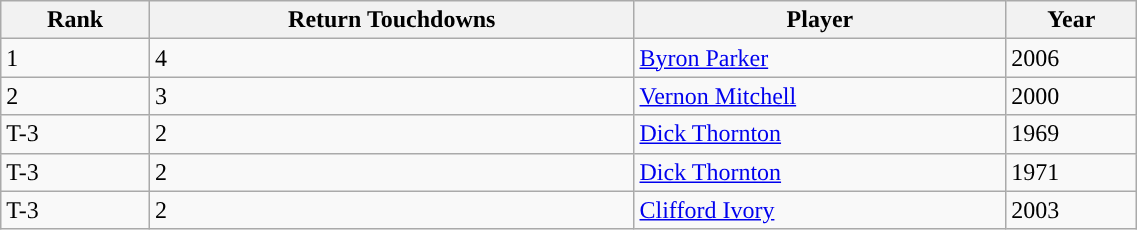<table class="wikitable" style="width:60%;">
<tr>
<th>Rank</th>
<th>Return Touchdowns</th>
<th>Player</th>
<th>Year</th>
</tr>
<tr>
<td>1</td>
<td>4</td>
<td><a href='#'>Byron Parker</a></td>
<td>2006</td>
</tr>
<tr>
<td>2</td>
<td>3</td>
<td><a href='#'>Vernon Mitchell</a></td>
<td>2000</td>
</tr>
<tr>
<td>T-3</td>
<td>2</td>
<td><a href='#'>Dick Thornton</a></td>
<td>1969</td>
</tr>
<tr>
<td>T-3</td>
<td>2</td>
<td><a href='#'>Dick Thornton</a></td>
<td>1971</td>
</tr>
<tr>
<td>T-3</td>
<td>2</td>
<td><a href='#'>Clifford Ivory</a></td>
<td>2003</td>
</tr>
</table>
